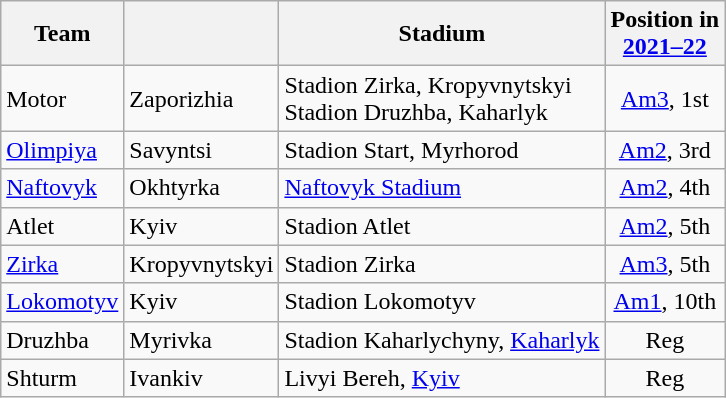<table class="wikitable sortable" style="text-align: left;">
<tr>
<th>Team</th>
<th></th>
<th>Stadium</th>
<th>Position in<br><a href='#'>2021–22</a></th>
</tr>
<tr>
<td>Motor</td>
<td>Zaporizhia</td>
<td>Stadion Zirka, Kropyvnytskyi<br>Stadion Druzhba, Kaharlyk</td>
<td align="center"><a href='#'>Am3</a>, 1st</td>
</tr>
<tr>
<td><a href='#'>Olimpiya</a></td>
<td>Savyntsi</td>
<td>Stadion Start, Myrhorod</td>
<td align="center"><a href='#'>Am2</a>, 3rd</td>
</tr>
<tr>
<td><a href='#'>Naftovyk</a></td>
<td>Okhtyrka</td>
<td><a href='#'>Naftovyk Stadium</a></td>
<td align="center"><a href='#'>Am2</a>, 4th</td>
</tr>
<tr>
<td>Atlet</td>
<td>Kyiv</td>
<td>Stadion Atlet</td>
<td align="center"><a href='#'>Am2</a>, 5th</td>
</tr>
<tr>
<td><a href='#'>Zirka</a></td>
<td>Kropyvnytskyi</td>
<td>Stadion Zirka</td>
<td align="center"><a href='#'>Am3</a>, 5th</td>
</tr>
<tr>
<td><a href='#'>Lokomotyv</a></td>
<td>Kyiv</td>
<td>Stadion Lokomotyv</td>
<td align="center"><a href='#'>Am1</a>, 10th</td>
</tr>
<tr>
<td>Druzhba</td>
<td>Myrivka</td>
<td>Stadion Kaharlychyny, <a href='#'>Kaharlyk</a></td>
<td align="center">Reg</td>
</tr>
<tr>
<td>Shturm</td>
<td>Ivankiv</td>
<td>Livyi Bereh, <a href='#'>Kyiv</a></td>
<td align="center">Reg</td>
</tr>
</table>
